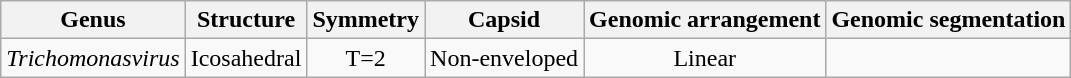<table class="wikitable sortable" style="text-align:center">
<tr>
<th>Genus</th>
<th>Structure</th>
<th>Symmetry</th>
<th>Capsid</th>
<th>Genomic arrangement</th>
<th>Genomic segmentation</th>
</tr>
<tr>
<td><em>Trichomonasvirus</em></td>
<td>Icosahedral</td>
<td>T=2</td>
<td>Non-enveloped</td>
<td>Linear</td>
<td></td>
</tr>
</table>
